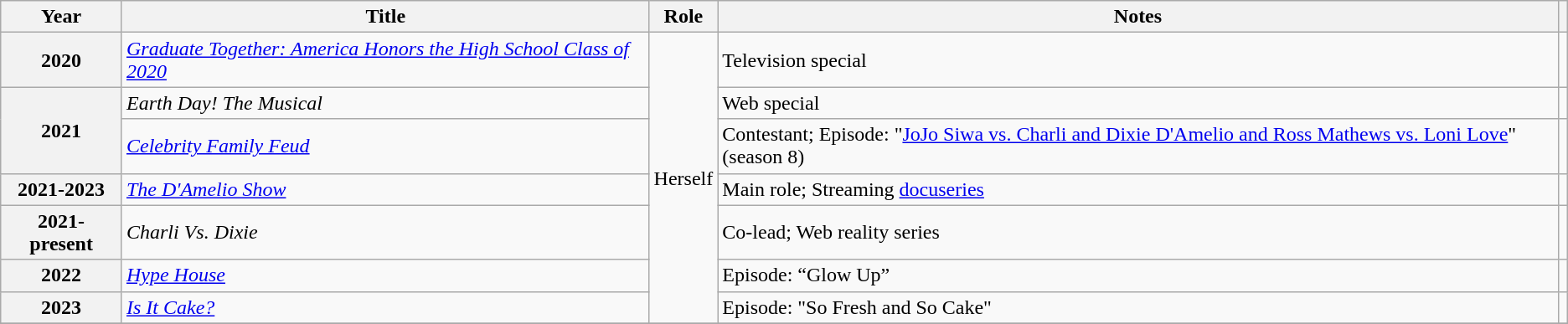<table class="wikitable sortable plainrowheaders">
<tr>
<th scope="col">Year</th>
<th scope="col">Title</th>
<th scope="col">Role</th>
<th scope="col" class="unsortable">Notes</th>
<th scope="col" class="unsortable"></th>
</tr>
<tr>
<th scope="row">2020</th>
<td><em><a href='#'>Graduate Together: America Honors the High School Class of 2020</a></em></td>
<td rowspan="7">Herself</td>
<td>Television special</td>
<td style="text-align:center;"></td>
</tr>
<tr>
<th scope="row" rowspan="2">2021</th>
<td><em>Earth Day! The Musical</em></td>
<td>Web special</td>
<td style="text-align:center;"></td>
</tr>
<tr>
<td><em><a href='#'>Celebrity Family Feud</a></em></td>
<td>Contestant; Episode: "<a href='#'>JoJo Siwa vs. Charli and Dixie D'Amelio and Ross Mathews vs. Loni Love</a>" (season 8)</td>
<td style="text-align:center;"></td>
</tr>
<tr>
<th scope="row">2021-2023</th>
<td><em><a href='#'>The D'Amelio Show</a></em></td>
<td>Main role; Streaming <a href='#'>docuseries</a></td>
<td style="text-align:center;"></td>
</tr>
<tr>
<th>2021- present</th>
<td><em>Charli Vs. Dixie</em></td>
<td>Co-lead; Web reality series</td>
<td></td>
</tr>
<tr>
<th>2022</th>
<td><em><a href='#'>Hype House</a></em></td>
<td>Episode: “Glow Up”</td>
<td></td>
</tr>
<tr>
<th scope="row">2023</th>
<td><em><a href='#'>Is It Cake?</a></em></td>
<td>Episode: "So Fresh and So Cake"</td>
<td align="center"></td>
</tr>
<tr>
</tr>
</table>
